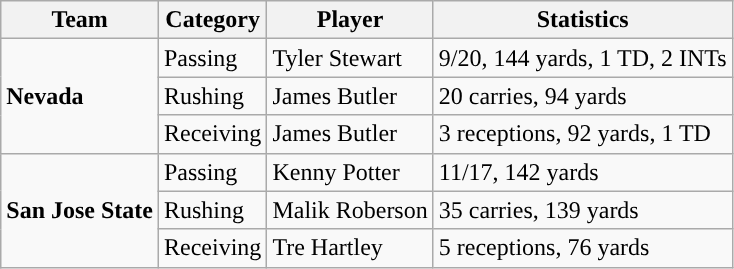<table class="wikitable" style="float: left;">
<tr>
<th>Team</th>
<th>Category</th>
<th>Player</th>
<th>Statistics</th>
</tr>
<tr>
<td rowspan=3><strong>Nevada</strong></td>
<td>Passing</td>
<td>Tyler Stewart</td>
<td>9/20, 144 yards, 1 TD, 2 INTs</td>
</tr>
<tr>
<td>Rushing</td>
<td>James Butler</td>
<td>20 carries, 94 yards</td>
</tr>
<tr>
<td>Receiving</td>
<td>James Butler</td>
<td>3 receptions, 92 yards, 1 TD</td>
</tr>
<tr>
<td rowspan=3><strong>San Jose State</strong></td>
<td>Passing</td>
<td>Kenny Potter</td>
<td>11/17, 142 yards</td>
</tr>
<tr>
<td>Rushing</td>
<td>Malik Roberson</td>
<td>35 carries, 139 yards</td>
</tr>
<tr>
<td>Receiving</td>
<td>Tre Hartley</td>
<td>5 receptions, 76 yards</td>
</tr>
</table>
